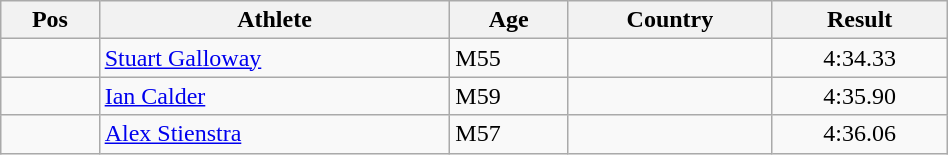<table class="wikitable"  style="text-align:center; width:50%;">
<tr>
<th>Pos</th>
<th>Athlete</th>
<th>Age</th>
<th>Country</th>
<th>Result</th>
</tr>
<tr>
<td align=center></td>
<td align=left><a href='#'>Stuart Galloway</a></td>
<td align=left>M55</td>
<td align=left></td>
<td>4:34.33</td>
</tr>
<tr>
<td align=center></td>
<td align=left><a href='#'>Ian Calder</a></td>
<td align=left>M59</td>
<td align=left></td>
<td>4:35.90</td>
</tr>
<tr>
<td align=center></td>
<td align=left><a href='#'>Alex Stienstra</a></td>
<td align=left>M57</td>
<td align=left></td>
<td>4:36.06</td>
</tr>
</table>
